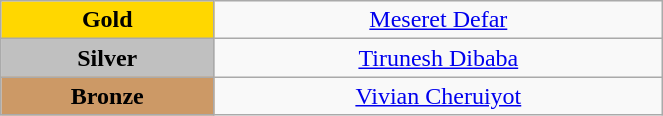<table class="wikitable" style="text-align:center; " width="35%">
<tr>
<td bgcolor="gold"><strong>Gold</strong></td>
<td><a href='#'>Meseret Defar</a><br>  <small><em></em></small></td>
</tr>
<tr>
<td bgcolor="silver"><strong>Silver</strong></td>
<td><a href='#'>Tirunesh Dibaba</a><br>  <small><em></em></small></td>
</tr>
<tr>
<td bgcolor="CC9966"><strong>Bronze</strong></td>
<td><a href='#'>Vivian Cheruiyot</a><br>  <small><em></em></small></td>
</tr>
</table>
